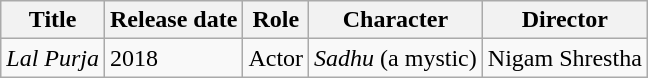<table class="wikitable">
<tr>
<th>Title</th>
<th>Release date</th>
<th>Role</th>
<th>Character</th>
<th>Director</th>
</tr>
<tr>
<td><em>Lal Purja</em></td>
<td>2018</td>
<td>Actor</td>
<td><em>Sadhu</em> (a mystic)</td>
<td>Nigam Shrestha</td>
</tr>
</table>
